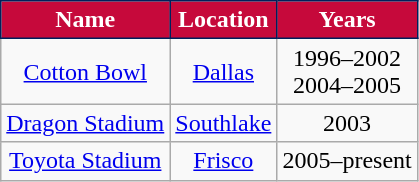<table class="wikitable" style="text-align:center">
<tr>
<th style="background:#C6093B; color:white; border:1px solid #001F5B;">Name</th>
<th style="background:#C6093B; color:white; border:1px solid #001F5B;">Location</th>
<th style="background:#C6093B; color:white; border:1px solid #001F5B;">Years</th>
</tr>
<tr>
<td><a href='#'>Cotton Bowl</a></td>
<td><a href='#'>Dallas</a></td>
<td>1996–2002<br>2004–2005</td>
</tr>
<tr>
<td><a href='#'>Dragon Stadium</a></td>
<td><a href='#'>Southlake</a></td>
<td>2003</td>
</tr>
<tr>
<td><a href='#'>Toyota Stadium</a></td>
<td><a href='#'>Frisco</a></td>
<td>2005–present</td>
</tr>
</table>
